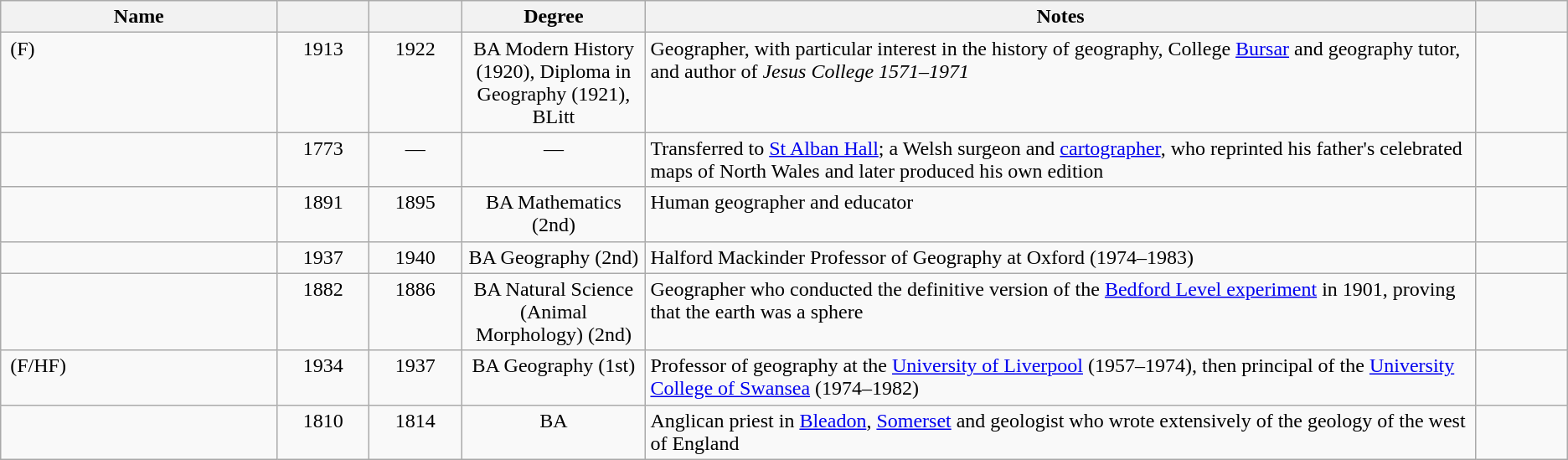<table class="wikitable sortable">
<tr>
<th width="15%">Name</th>
<th width="5%"></th>
<th width="5%"></th>
<th width="10%" class="unsortable">Degree</th>
<th width="45%" class="unsortable">Notes</th>
<th width="5%" class="unsortable"></th>
</tr>
<tr valign="top">
<td> (F)</td>
<td align="center">1913</td>
<td align="center">1922</td>
<td align="center">BA Modern History (1920), Diploma in Geography (1921), BLitt</td>
<td>Geographer, with particular interest in the history of geography, College <a href='#'>Bursar</a> and geography tutor, and author of <em>Jesus College 1571–1971</em></td>
<td align="center"></td>
</tr>
<tr valign="top">
<td></td>
<td align="center">1773</td>
<td align="center">—</td>
<td align="center">—</td>
<td>Transferred to <a href='#'>St Alban Hall</a>; a Welsh surgeon and <a href='#'>cartographer</a>, who reprinted his father's celebrated maps of North Wales and later produced his own edition</td>
<td align="center"></td>
</tr>
<tr valign="top">
<td></td>
<td align="center">1891</td>
<td align="center">1895</td>
<td align="center">BA Mathematics (2nd)</td>
<td>Human geographer and educator</td>
<td align="center"></td>
</tr>
<tr valign="top">
<td></td>
<td align="center">1937</td>
<td align="center">1940</td>
<td align="center">BA Geography (2nd)</td>
<td>Halford Mackinder Professor of Geography at Oxford (1974–1983)</td>
<td align="center"></td>
</tr>
<tr valign="top">
<td></td>
<td align="center">1882</td>
<td align="center">1886</td>
<td align="center">BA Natural Science (Animal Morphology) (2nd)</td>
<td>Geographer who conducted the definitive version of the <a href='#'>Bedford Level experiment</a> in 1901, proving that the earth was a sphere</td>
<td align="center"></td>
</tr>
<tr valign="top">
<td> (F/HF)</td>
<td align="center">1934</td>
<td align="center">1937</td>
<td align="center">BA Geography (1st)</td>
<td>Professor of geography at the <a href='#'>University of Liverpool</a> (1957–1974), then principal of the <a href='#'>University College of Swansea</a> (1974–1982)</td>
<td align="center"></td>
</tr>
<tr valign="top">
<td></td>
<td align="center">1810</td>
<td align="center">1814</td>
<td align="center">BA</td>
<td>Anglican priest in <a href='#'>Bleadon</a>, <a href='#'>Somerset</a> and geologist who wrote extensively of the geology of the west of England</td>
<td align="center"></td>
</tr>
</table>
